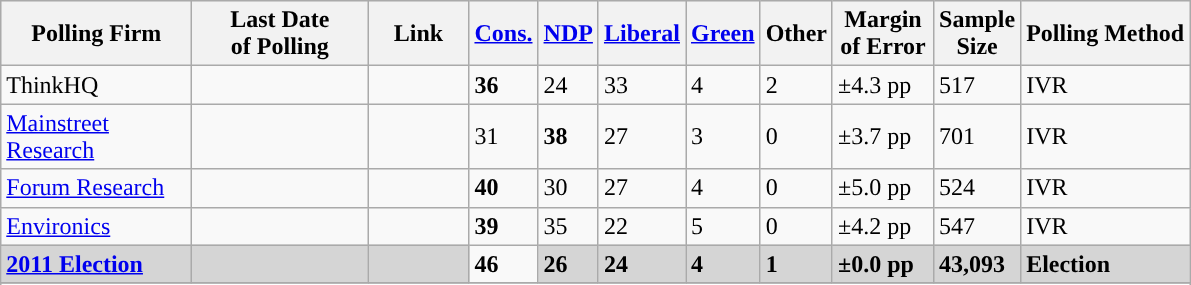<table class="wikitable sortable">
<tr style="background:#e9e9e9;">
<th style="width:120px">Polling Firm</th>
<th style="width:110px">Last Date<br>of Polling</th>
<th style="width:60px" class="unsortable">Link</th>
<th style="background-color:"><strong><a href='#'>Cons.</a></strong></th>
<th style="background-color:"><strong><a href='#'>NDP</a></strong></th>
<th style="background-color:"><strong><a href='#'>Liberal</a></strong></th>
<th style="background-color:"><strong><a href='#'>Green</a></strong></th>
<th style="background-color:"><strong>Other</strong></th>
<th style="width:60px;" class=unsortable>Margin<br>of Error</th>
<th style="width:50px;" class=unsortable>Sample<br>Size</th>
<th class=unsortable>Polling Method</th>
</tr>
<tr>
<td>ThinkHQ</td>
<td></td>
<td></td>
<td><strong>36</strong></td>
<td>24</td>
<td>33</td>
<td>4</td>
<td>2</td>
<td>±4.3 pp</td>
<td>517</td>
<td>IVR</td>
</tr>
<tr>
<td><a href='#'>Mainstreet Research</a></td>
<td></td>
<td></td>
<td>31</td>
<td><strong>38</strong></td>
<td>27</td>
<td>3</td>
<td>0</td>
<td>±3.7 pp</td>
<td>701</td>
<td>IVR</td>
</tr>
<tr>
<td><a href='#'>Forum Research</a></td>
<td></td>
<td></td>
<td><strong>40</strong></td>
<td>30</td>
<td>27</td>
<td>4</td>
<td>0</td>
<td>±5.0 pp</td>
<td>524</td>
<td>IVR</td>
</tr>
<tr>
<td><a href='#'>Environics</a></td>
<td></td>
<td></td>
<td><strong>39</strong></td>
<td>35</td>
<td>22</td>
<td>5</td>
<td>0</td>
<td>±4.2 pp</td>
<td>547</td>
<td>IVR</td>
</tr>
<tr>
<td style="background:#D5D5D5"><strong><a href='#'>2011 Election</a></strong></td>
<td style="background:#D5D5D5"><strong></strong></td>
<td style="background:#D5D5D5"></td>
<td><strong>46</strong></td>
<td style="background:#D5D5D5"><strong>26</strong></td>
<td style="background:#D5D5D5"><strong>24</strong></td>
<td style="background:#D5D5D5"><strong>4</strong></td>
<td style="background:#D5D5D5"><strong>1</strong></td>
<td style="background:#D5D5D5"><strong>±0.0 pp</strong></td>
<td style="background:#D5D5D5"><strong>43,093</strong></td>
<td style="background:#D5D5D5"><strong>Election</strong></td>
</tr>
<tr>
</tr>
<tr>
</tr>
</table>
